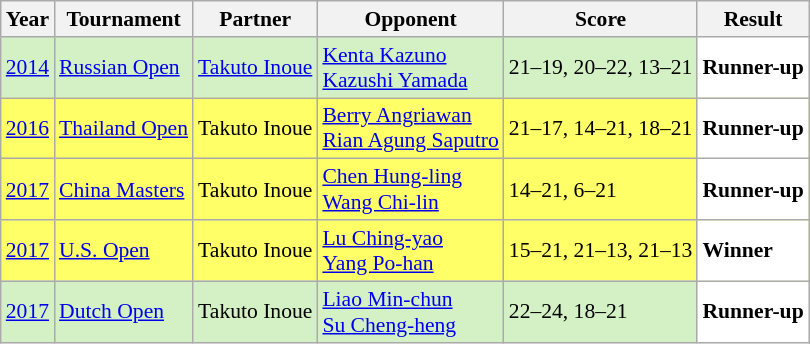<table class="sortable wikitable" style="font-size: 90%;">
<tr>
<th>Year</th>
<th>Tournament</th>
<th>Partner</th>
<th>Opponent</th>
<th>Score</th>
<th>Result</th>
</tr>
<tr style="background:#D4F1C5">
<td align="center"><a href='#'>2014</a></td>
<td align="left"><a href='#'>Russian Open</a></td>
<td align="left"> <a href='#'>Takuto Inoue</a></td>
<td align="left"> <a href='#'>Kenta Kazuno</a><br> <a href='#'>Kazushi Yamada</a></td>
<td align="left">21–19, 20–22, 13–21</td>
<td style="text-align:left; background:white"> <strong>Runner-up</strong></td>
</tr>
<tr style="background:#FFFF67">
<td align="center"><a href='#'>2016</a></td>
<td align="left"><a href='#'>Thailand Open</a></td>
<td align="left"> Takuto Inoue</td>
<td align="left"> <a href='#'>Berry Angriawan</a><br> <a href='#'>Rian Agung Saputro</a></td>
<td align="left">21–17, 14–21, 18–21</td>
<td style="text-align: left; background:white"> <strong>Runner-up</strong></td>
</tr>
<tr style="background:#FFFF67">
<td align="center"><a href='#'>2017</a></td>
<td align="left"><a href='#'>China Masters</a></td>
<td align="left"> Takuto Inoue</td>
<td align="left"> <a href='#'>Chen Hung-ling</a><br> <a href='#'>Wang Chi-lin</a></td>
<td align="left">14–21, 6–21</td>
<td style="text-align: left; background:white"> <strong>Runner-up</strong></td>
</tr>
<tr style="background:#FFFF67">
<td align="center"><a href='#'>2017</a></td>
<td align="left"><a href='#'>U.S. Open</a></td>
<td align="left"> Takuto Inoue</td>
<td align="left"> <a href='#'>Lu Ching-yao</a><br> <a href='#'>Yang Po-han</a></td>
<td align="left">15–21, 21–13, 21–13</td>
<td style="text-align:left; background:white"> <strong>Winner</strong></td>
</tr>
<tr style="background:#D4F1C5">
<td align="center"><a href='#'>2017</a></td>
<td align="left"><a href='#'>Dutch Open</a></td>
<td align="left"> Takuto Inoue</td>
<td align="left"> <a href='#'>Liao Min-chun</a><br> <a href='#'>Su Cheng-heng</a></td>
<td align="left">22–24, 18–21</td>
<td style="text-align:left; background:white"> <strong>Runner-up</strong></td>
</tr>
</table>
